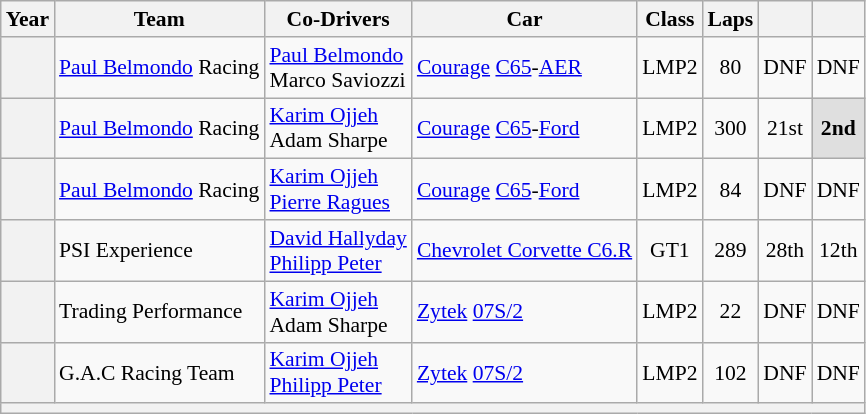<table class="wikitable" style="text-align:center; font-size:90%">
<tr>
<th>Year</th>
<th>Team</th>
<th>Co-Drivers</th>
<th>Car</th>
<th>Class</th>
<th>Laps</th>
<th></th>
<th></th>
</tr>
<tr>
<th></th>
<td align="left"> <a href='#'>Paul Belmondo</a> Racing</td>
<td align="left"> <a href='#'>Paul Belmondo</a><br> Marco Saviozzi</td>
<td align="left"><a href='#'>Courage</a> <a href='#'>C65</a>-<a href='#'>AER</a></td>
<td>LMP2</td>
<td>80</td>
<td>DNF</td>
<td>DNF</td>
</tr>
<tr>
<th></th>
<td align="left"> <a href='#'>Paul Belmondo</a> Racing</td>
<td align="left"> <a href='#'>Karim Ojjeh</a><br> Adam Sharpe</td>
<td align="left"><a href='#'>Courage</a> <a href='#'>C65</a>-<a href='#'>Ford</a></td>
<td>LMP2</td>
<td>300</td>
<td>21st</td>
<td style="background:#DFDFDF;"><strong>2nd</strong></td>
</tr>
<tr>
<th></th>
<td align="left"> <a href='#'>Paul Belmondo</a> Racing</td>
<td align="left"> <a href='#'>Karim Ojjeh</a><br> <a href='#'>Pierre Ragues</a></td>
<td align="left"><a href='#'>Courage</a> <a href='#'>C65</a>-<a href='#'>Ford</a></td>
<td>LMP2</td>
<td>84</td>
<td>DNF</td>
<td>DNF</td>
</tr>
<tr>
<th></th>
<td align="left"> PSI Experience</td>
<td align="left"> <a href='#'>David Hallyday</a><br> <a href='#'>Philipp Peter</a></td>
<td align="left"><a href='#'>Chevrolet Corvette C6.R</a></td>
<td>GT1</td>
<td>289</td>
<td>28th</td>
<td>12th</td>
</tr>
<tr>
<th></th>
<td align="left"> Trading Performance</td>
<td align="left"> <a href='#'>Karim Ojjeh</a><br> Adam Sharpe</td>
<td align="left"><a href='#'>Zytek</a> <a href='#'>07S/2</a></td>
<td>LMP2</td>
<td>22</td>
<td>DNF</td>
<td>DNF</td>
</tr>
<tr>
<th></th>
<td align="left"> G.A.C Racing Team</td>
<td align="left"> <a href='#'>Karim Ojjeh</a><br> <a href='#'>Philipp Peter</a></td>
<td align="left"><a href='#'>Zytek</a> <a href='#'>07S/2</a></td>
<td>LMP2</td>
<td>102</td>
<td>DNF</td>
<td>DNF</td>
</tr>
<tr>
<th colspan="8"></th>
</tr>
</table>
